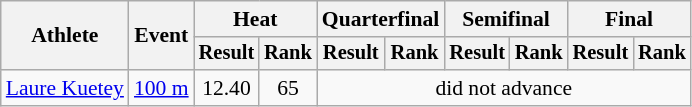<table class=wikitable style="font-size:90%">
<tr>
<th rowspan="2">Athlete</th>
<th rowspan="2">Event</th>
<th colspan="2">Heat</th>
<th colspan="2">Quarterfinal</th>
<th colspan="2">Semifinal</th>
<th colspan="2">Final</th>
</tr>
<tr style="font-size:95%">
<th>Result</th>
<th>Rank</th>
<th>Result</th>
<th>Rank</th>
<th>Result</th>
<th>Rank</th>
<th>Result</th>
<th>Rank</th>
</tr>
<tr align=center>
<td align=left><a href='#'>Laure Kuetey</a></td>
<td align=left><a href='#'>100 m</a></td>
<td>12.40</td>
<td>65</td>
<td colspan=6>did not advance</td>
</tr>
</table>
